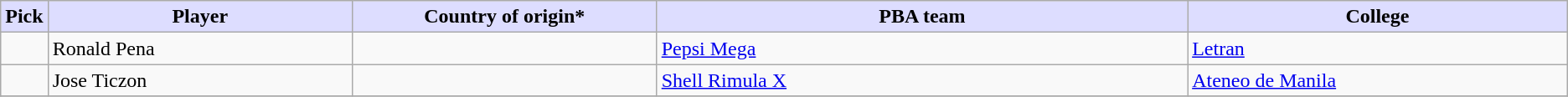<table class="wikitable">
<tr>
<th style="background:#DDDDFF;">Pick</th>
<th style="background:#DDDDFF;" width="20%">Player</th>
<th style="background:#DDDDFF;" width="20%">Country of origin*</th>
<th style="background:#DDDDFF;" width="35%">PBA team</th>
<th style="background:#DDDDFF;" width="25%">College</th>
</tr>
<tr>
<td align=center></td>
<td>Ronald Pena</td>
<td></td>
<td><a href='#'>Pepsi Mega</a></td>
<td><a href='#'>Letran</a></td>
</tr>
<tr>
<td align=center></td>
<td>Jose Ticzon</td>
<td></td>
<td><a href='#'>Shell Rimula X</a></td>
<td><a href='#'>Ateneo de Manila</a></td>
</tr>
<tr>
</tr>
</table>
